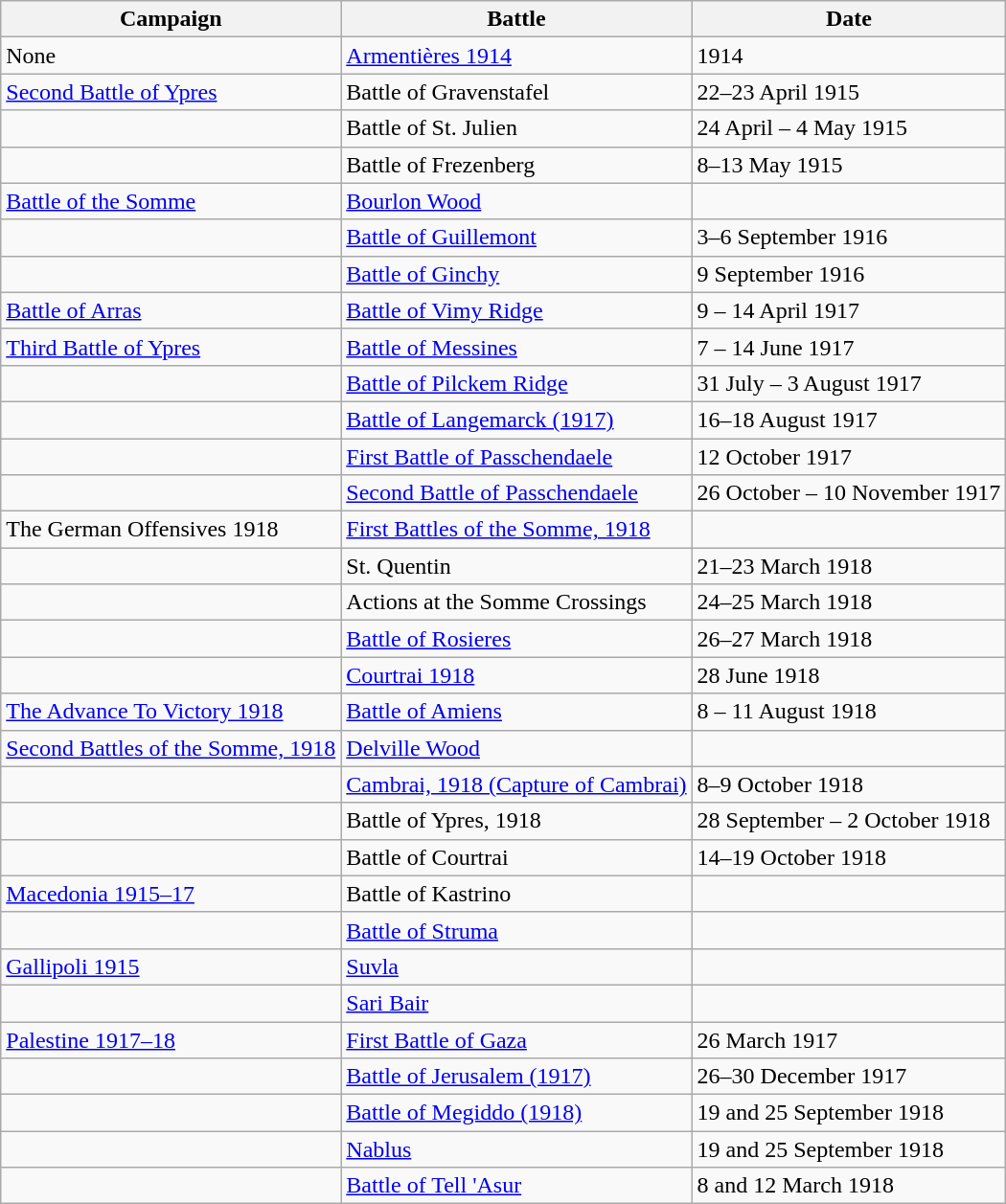<table class="wikitable">
<tr>
<th>Campaign</th>
<th>Battle</th>
<th>Date</th>
</tr>
<tr>
<td>None</td>
<td><a href='#'>Armentières 1914</a></td>
<td>1914</td>
</tr>
<tr>
<td><a href='#'>Second Battle of Ypres</a></td>
<td>Battle of Gravenstafel</td>
<td>22–23 April 1915</td>
</tr>
<tr>
<td></td>
<td>Battle of St. Julien</td>
<td>24 April – 4 May 1915</td>
</tr>
<tr>
<td></td>
<td>Battle of Frezenberg</td>
<td>8–13 May 1915</td>
</tr>
<tr>
<td><a href='#'>Battle of the Somme</a></td>
<td><a href='#'>Bourlon Wood</a></td>
<td></td>
</tr>
<tr>
<td></td>
<td><a href='#'>Battle of Guillemont</a></td>
<td>3–6 September 1916</td>
</tr>
<tr>
<td></td>
<td><a href='#'>Battle of Ginchy</a></td>
<td>9 September 1916</td>
</tr>
<tr>
<td><a href='#'>Battle of Arras</a></td>
<td><a href='#'>Battle of Vimy Ridge</a></td>
<td>9 – 14 April 1917</td>
</tr>
<tr>
<td><a href='#'>Third Battle of Ypres</a></td>
<td><a href='#'>Battle of Messines</a></td>
<td>7 – 14 June 1917</td>
</tr>
<tr>
<td></td>
<td><a href='#'>Battle of Pilckem Ridge</a></td>
<td>31 July – 3 August 1917</td>
</tr>
<tr>
<td></td>
<td><a href='#'>Battle of Langemarck (1917)</a></td>
<td>16–18 August 1917</td>
</tr>
<tr>
<td></td>
<td><a href='#'>First Battle of Passchendaele</a></td>
<td>12 October 1917</td>
</tr>
<tr>
<td></td>
<td><a href='#'>Second Battle of Passchendaele</a></td>
<td>26 October – 10 November 1917</td>
</tr>
<tr>
<td>The German Offensives 1918</td>
<td><a href='#'>First Battles of the Somme, 1918</a></td>
<td></td>
</tr>
<tr>
<td></td>
<td>St. Quentin</td>
<td>21–23 March 1918</td>
</tr>
<tr>
<td></td>
<td>Actions at the Somme Crossings</td>
<td>24–25 March 1918</td>
</tr>
<tr>
<td></td>
<td><a href='#'>Battle of Rosieres</a></td>
<td>26–27 March 1918</td>
</tr>
<tr>
<td></td>
<td><a href='#'>Courtrai 1918</a></td>
<td>28 June 1918</td>
</tr>
<tr>
<td><a href='#'>The Advance To Victory 1918</a></td>
<td><a href='#'>Battle of Amiens</a></td>
<td>8 – 11 August 1918</td>
</tr>
<tr>
<td><a href='#'>Second Battles of the Somme, 1918</a></td>
<td><a href='#'>Delville Wood</a></td>
<td></td>
</tr>
<tr>
<td></td>
<td><a href='#'>Cambrai, 1918 (Capture of Cambrai)</a></td>
<td>8–9 October 1918</td>
</tr>
<tr>
<td></td>
<td>Battle of Ypres, 1918</td>
<td>28 September – 2 October 1918</td>
</tr>
<tr>
<td></td>
<td>Battle of Courtrai</td>
<td>14–19 October 1918</td>
</tr>
<tr>
<td><a href='#'>Macedonia 1915–17</a></td>
<td>Battle of Kastrino</td>
<td></td>
</tr>
<tr>
<td></td>
<td><a href='#'>Battle of Struma</a></td>
<td></td>
</tr>
<tr>
<td><a href='#'>Gallipoli 1915</a></td>
<td><a href='#'>Suvla</a></td>
<td></td>
</tr>
<tr>
<td></td>
<td><a href='#'>Sari Bair</a></td>
<td></td>
</tr>
<tr>
<td><a href='#'>Palestine 1917–18</a></td>
<td><a href='#'>First Battle of Gaza</a></td>
<td>26 March 1917</td>
</tr>
<tr>
<td></td>
<td><a href='#'>Battle of Jerusalem (1917)</a></td>
<td>26–30 December 1917</td>
</tr>
<tr>
<td></td>
<td><a href='#'>Battle of Megiddo (1918)</a></td>
<td>19 and 25 September 1918</td>
</tr>
<tr>
<td></td>
<td><a href='#'>Nablus</a></td>
<td>19 and 25 September 1918</td>
</tr>
<tr>
<td></td>
<td><a href='#'>Battle of Tell 'Asur</a></td>
<td>8 and 12 March 1918</td>
</tr>
</table>
